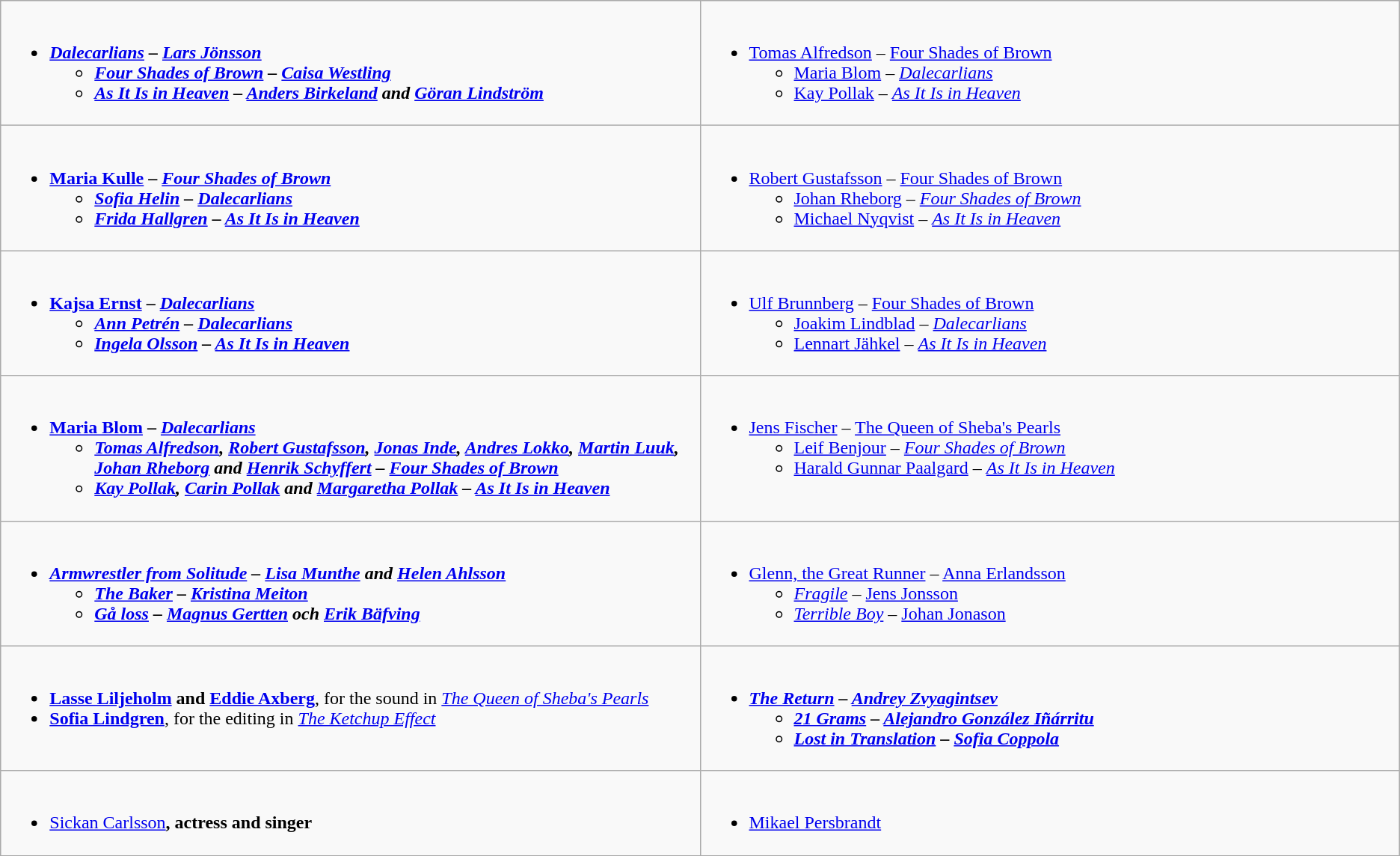<table class=wikitable>
<tr>
<td style="vertical-align:top; width:50%;"><br><ul><li><strong><em><a href='#'>Dalecarlians</a><em> – <a href='#'>Lars Jönsson</a><strong><ul><li></em><a href='#'>Four Shades of Brown</a><em> – <a href='#'>Caisa Westling</a></li><li></em><a href='#'>As It Is in Heaven</a><em> – <a href='#'>Anders Birkeland</a> and <a href='#'>Göran Lindström</a></li></ul></li></ul></td>
<td style="vertical-align:top; width:50%;"><br><ul><li></strong><a href='#'>Tomas Alfredson</a> – </em><a href='#'>Four Shades of Brown</a></em></strong><ul><li><a href='#'>Maria Blom</a> – <em><a href='#'>Dalecarlians</a></em></li><li><a href='#'>Kay Pollak</a> – <em><a href='#'>As It Is in Heaven</a></em></li></ul></li></ul></td>
</tr>
<tr>
<td style="vertical-align:top; width:50%;"><br><ul><li><strong><a href='#'>Maria Kulle</a> – <em><a href='#'>Four Shades of Brown</a><strong><em><ul><li><a href='#'>Sofia Helin</a> – </em><a href='#'>Dalecarlians</a><em></li><li><a href='#'>Frida Hallgren</a> – </em><a href='#'>As It Is in Heaven</a><em></li></ul></li></ul></td>
<td style="vertical-align:top; width:50%;"><br><ul><li></strong><a href='#'>Robert Gustafsson</a> – </em><a href='#'>Four Shades of Brown</a></em></strong><ul><li><a href='#'>Johan Rheborg</a> – <em><a href='#'>Four Shades of Brown</a></em></li><li><a href='#'>Michael Nyqvist</a> – <em><a href='#'>As It Is in Heaven</a></em></li></ul></li></ul></td>
</tr>
<tr>
<td style="vertical-align:top; width:50%;"><br><ul><li><strong><a href='#'>Kajsa Ernst</a> – <em><a href='#'>Dalecarlians</a><strong><em><ul><li><a href='#'>Ann Petrén</a> – </em><a href='#'>Dalecarlians</a><em></li><li><a href='#'>Ingela Olsson</a> – </em><a href='#'>As It Is in Heaven</a><em></li></ul></li></ul></td>
<td style="vertical-align:top; width:50%;"><br><ul><li></strong><a href='#'>Ulf Brunnberg</a> – </em><a href='#'>Four Shades of Brown</a></em></strong><ul><li><a href='#'>Joakim Lindblad</a> – <em><a href='#'>Dalecarlians</a></em></li><li><a href='#'>Lennart Jähkel</a> – <em><a href='#'>As It Is in Heaven</a></em></li></ul></li></ul></td>
</tr>
<tr>
<td style="vertical-align:top; width:50%;"><br><ul><li><strong><a href='#'>Maria Blom</a> – <em><a href='#'>Dalecarlians</a><strong><em><ul><li><a href='#'>Tomas Alfredson</a>, <a href='#'>Robert Gustafsson</a>, <a href='#'>Jonas Inde</a>, <a href='#'>Andres Lokko</a>, <a href='#'>Martin Luuk</a>, <a href='#'>Johan Rheborg</a> and <a href='#'>Henrik Schyffert</a> – </em><a href='#'>Four Shades of Brown</a><em></li><li><a href='#'>Kay Pollak</a>, <a href='#'>Carin Pollak</a> and <a href='#'>Margaretha Pollak</a> – </em><a href='#'>As It Is in Heaven</a><em></li></ul></li></ul></td>
<td style="vertical-align:top; width:50%;"><br><ul><li></strong><a href='#'>Jens Fischer</a> – </em><a href='#'>The Queen of Sheba's Pearls</a></em></strong><ul><li><a href='#'>Leif Benjour</a> – <em><a href='#'>Four Shades of Brown</a></em></li><li><a href='#'>Harald Gunnar Paalgard</a> – <em><a href='#'>As It Is in Heaven</a></em></li></ul></li></ul></td>
</tr>
<tr>
<td style="vertical-align:top; width:50%;"><br><ul><li><strong><em><a href='#'>Armwrestler from Solitude</a><em> – <a href='#'>Lisa Munthe</a> and <a href='#'>Helen Ahlsson</a><strong><ul><li></em><a href='#'>The Baker</a><em> – <a href='#'>Kristina Meiton</a></li><li></em><a href='#'>Gå loss</a><em> – <a href='#'>Magnus Gertten</a> och <a href='#'>Erik Bäfving</a></li></ul></li></ul></td>
<td style="vertical-align:top; width:50%;"><br><ul><li></em></strong><a href='#'>Glenn, the Great Runner</a></em> – <a href='#'>Anna Erlandsson</a></strong><ul><li><em><a href='#'>Fragile</a></em> – <a href='#'>Jens Jonsson</a></li><li><em><a href='#'>Terrible Boy</a></em> – <a href='#'>Johan Jonason</a></li></ul></li></ul></td>
</tr>
<tr>
<td style="vertical-align:top; width:50%;"><br><ul><li><strong><a href='#'>Lasse Liljeholm</a> and <a href='#'>Eddie Axberg</a></strong>, for the sound in <em><a href='#'>The Queen of Sheba's Pearls</a></em></li><li><strong><a href='#'>Sofia Lindgren</a></strong>, for the editing in <em><a href='#'>The Ketchup Effect</a></em></li></ul></td>
<td style="vertical-align:top; width:50%;"><br><ul><li> <strong><em><a href='#'>The Return</a><em> – <a href='#'>Andrey Zvyagintsev</a><strong><ul><li> </em><a href='#'>21 Grams</a><em> – <a href='#'>Alejandro González Iñárritu</a></li><li> </em><a href='#'>Lost in Translation</a><em> – <a href='#'>Sofia Coppola</a></li></ul></li></ul></td>
</tr>
<tr>
<td style="vertical-align:top; width:50%;"><br><ul><li></strong><a href='#'>Sickan Carlsson</a><strong>, actress and singer</li></ul></td>
<td style="vertical-align:top;" width="50%"><br><ul><li></strong><a href='#'>Mikael Persbrandt</a><strong></li></ul></td>
</tr>
<tr>
</tr>
</table>
